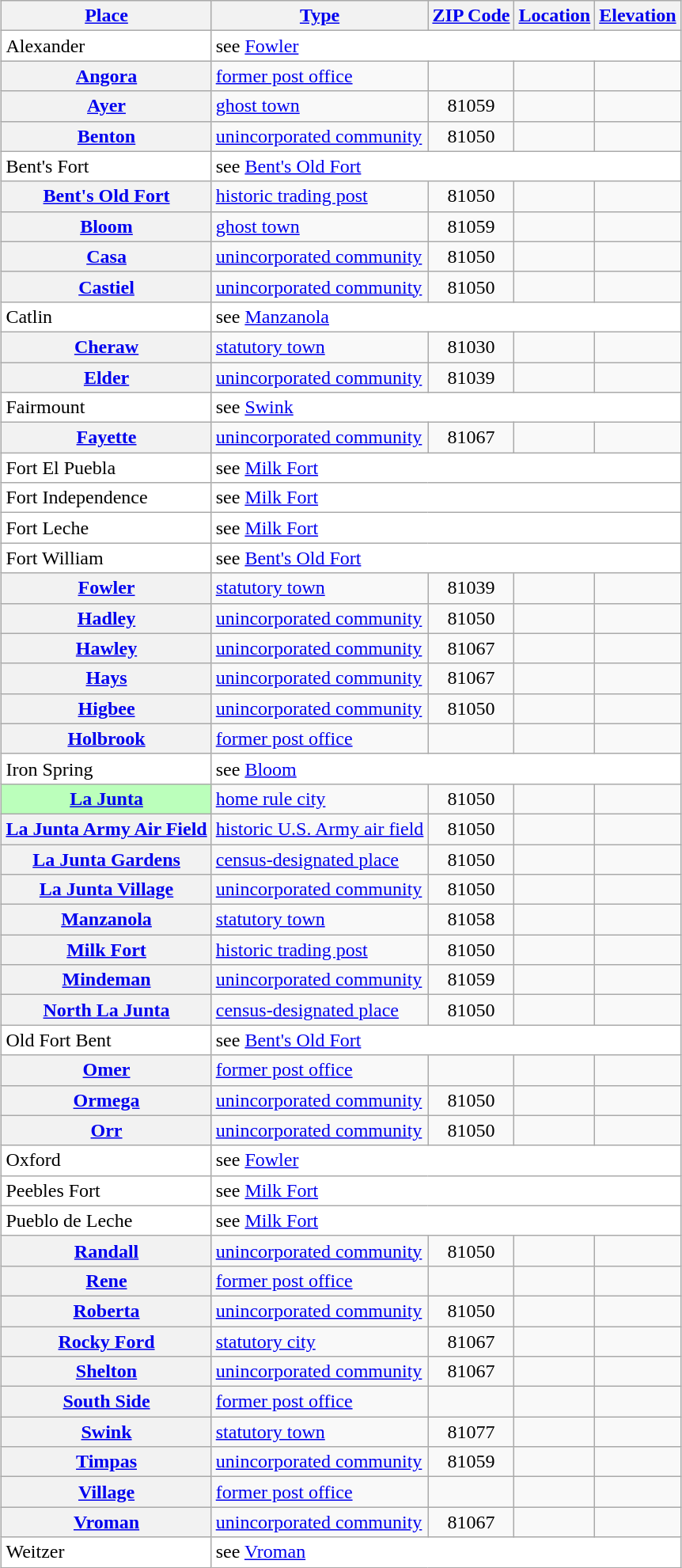<table class="wikitable sortable  plainrowheaders" style="margin:auto;">
<tr>
<th scope=col><a href='#'>Place</a></th>
<th scope=col><a href='#'>Type</a></th>
<th scope=col><a href='#'>ZIP Code</a></th>
<th scope=col><a href='#'>Location</a></th>
<th scope=col><a href='#'>Elevation</a></th>
</tr>
<tr bgcolor=white>
<td>Alexander</td>
<td colspan=4>see <a href='#'>Fowler</a></td>
</tr>
<tr>
<th scope=row><a href='#'>Angora</a></th>
<td><a href='#'>former post office</a></td>
<td align=center></td>
<td></td>
<td></td>
</tr>
<tr>
<th scope=row><a href='#'>Ayer</a></th>
<td><a href='#'>ghost town</a></td>
<td align=center>81059</td>
<td></td>
<td align=right></td>
</tr>
<tr>
<th scope=row><a href='#'>Benton</a></th>
<td><a href='#'>unincorporated community</a></td>
<td align=center>81050</td>
<td></td>
<td align=right></td>
</tr>
<tr bgcolor=white>
<td>Bent's Fort</td>
<td colspan=4>see <a href='#'>Bent's Old Fort</a></td>
</tr>
<tr>
<th scope=row><a href='#'>Bent's Old Fort</a></th>
<td><a href='#'>historic trading post</a></td>
<td align=center>81050</td>
<td></td>
<td align=right></td>
</tr>
<tr>
<th scope=row><a href='#'>Bloom</a></th>
<td><a href='#'>ghost town</a></td>
<td align=center>81059</td>
<td></td>
<td align=right></td>
</tr>
<tr>
<th scope=row><a href='#'>Casa</a></th>
<td><a href='#'>unincorporated community</a></td>
<td align=center>81050</td>
<td></td>
<td align=right></td>
</tr>
<tr>
<th scope=row><a href='#'>Castiel</a></th>
<td><a href='#'>unincorporated community</a></td>
<td align=center>81050</td>
<td></td>
<td align=right></td>
</tr>
<tr bgcolor=white>
<td>Catlin</td>
<td colspan=4>see <a href='#'>Manzanola</a></td>
</tr>
<tr>
<th scope=row><a href='#'>Cheraw</a></th>
<td><a href='#'>statutory town</a></td>
<td align=center>81030</td>
<td></td>
<td align=right></td>
</tr>
<tr>
<th scope=row><a href='#'>Elder</a></th>
<td><a href='#'>unincorporated community</a></td>
<td align=center>81039</td>
<td></td>
<td align=right></td>
</tr>
<tr bgcolor=white>
<td>Fairmount</td>
<td colspan=4>see <a href='#'>Swink</a></td>
</tr>
<tr>
<th scope=row><a href='#'>Fayette</a></th>
<td><a href='#'>unincorporated community</a></td>
<td align=center>81067</td>
<td></td>
<td align=right></td>
</tr>
<tr bgcolor=white>
<td>Fort El Puebla</td>
<td colspan=4>see <a href='#'>Milk Fort</a></td>
</tr>
<tr bgcolor=white>
<td>Fort Independence</td>
<td colspan=4>see <a href='#'>Milk Fort</a></td>
</tr>
<tr bgcolor=white>
<td>Fort Leche</td>
<td colspan=4>see <a href='#'>Milk Fort</a></td>
</tr>
<tr bgcolor=white>
<td>Fort William</td>
<td colspan=4>see <a href='#'>Bent's Old Fort</a></td>
</tr>
<tr>
<th scope=row><a href='#'>Fowler</a></th>
<td><a href='#'>statutory town</a></td>
<td align=center>81039</td>
<td></td>
<td align=right></td>
</tr>
<tr>
<th scope=row><a href='#'>Hadley</a></th>
<td><a href='#'>unincorporated community</a></td>
<td align=center>81050</td>
<td></td>
<td align=right></td>
</tr>
<tr>
<th scope=row><a href='#'>Hawley</a></th>
<td><a href='#'>unincorporated community</a></td>
<td align=center>81067</td>
<td></td>
<td align=right></td>
</tr>
<tr>
<th scope=row><a href='#'>Hays</a></th>
<td><a href='#'>unincorporated community</a></td>
<td align=center>81067</td>
<td></td>
<td align=right></td>
</tr>
<tr>
<th scope=row><a href='#'>Higbee</a></th>
<td><a href='#'>unincorporated community</a></td>
<td align=center>81050</td>
<td></td>
<td align=right></td>
</tr>
<tr>
<th scope=row><a href='#'>Holbrook</a></th>
<td><a href='#'>former post office</a></td>
<td align=center></td>
<td></td>
<td></td>
</tr>
<tr bgcolor=white>
<td>Iron Spring</td>
<td colspan=4>see <a href='#'>Bloom</a></td>
</tr>
<tr>
<th scope=row style="background:#BBFFBB;"><a href='#'>La Junta</a></th>
<td><a href='#'>home rule city</a></td>
<td align=center>81050</td>
<td></td>
<td align=right></td>
</tr>
<tr>
<th scope=row><a href='#'>La Junta Army Air Field</a></th>
<td><a href='#'>historic U.S. Army air field</a></td>
<td align=center>81050</td>
<td></td>
<td align=right></td>
</tr>
<tr>
<th scope=row><a href='#'>La Junta Gardens</a></th>
<td><a href='#'>census-designated place</a></td>
<td align=center>81050</td>
<td></td>
<td align=right></td>
</tr>
<tr>
<th scope=row><a href='#'>La Junta Village</a></th>
<td><a href='#'>unincorporated community</a></td>
<td align=center>81050</td>
<td></td>
<td align=right></td>
</tr>
<tr>
<th scope=row><a href='#'>Manzanola</a></th>
<td><a href='#'>statutory town</a></td>
<td align=center>81058</td>
<td></td>
<td align=right></td>
</tr>
<tr>
<th scope=row><a href='#'>Milk Fort</a></th>
<td><a href='#'>historic trading post</a></td>
<td align=center>81050</td>
<td></td>
<td></td>
</tr>
<tr>
<th scope=row><a href='#'>Mindeman</a></th>
<td><a href='#'>unincorporated community</a></td>
<td align=center>81059</td>
<td></td>
<td align=right></td>
</tr>
<tr>
<th scope=row><a href='#'>North La Junta</a></th>
<td><a href='#'>census-designated place</a></td>
<td align=center>81050</td>
<td></td>
<td align=right></td>
</tr>
<tr bgcolor=white>
<td>Old Fort Bent</td>
<td colspan=4>see <a href='#'>Bent's Old Fort</a></td>
</tr>
<tr>
<th scope=row><a href='#'>Omer</a></th>
<td><a href='#'>former post office</a></td>
<td align=center></td>
<td></td>
<td></td>
</tr>
<tr>
<th scope=row><a href='#'>Ormega</a></th>
<td><a href='#'>unincorporated community</a></td>
<td align=center>81050</td>
<td></td>
<td align=right></td>
</tr>
<tr>
<th scope=row><a href='#'>Orr</a></th>
<td><a href='#'>unincorporated community</a></td>
<td align=center>81050</td>
<td></td>
<td align=right></td>
</tr>
<tr bgcolor=white>
<td>Oxford</td>
<td colspan=4>see <a href='#'>Fowler</a></td>
</tr>
<tr bgcolor=white>
<td>Peebles Fort</td>
<td colspan=4>see <a href='#'>Milk Fort</a></td>
</tr>
<tr bgcolor=white>
<td>Pueblo de Leche</td>
<td colspan=4>see <a href='#'>Milk Fort</a></td>
</tr>
<tr>
<th scope=row><a href='#'>Randall</a></th>
<td><a href='#'>unincorporated community</a></td>
<td align=center>81050</td>
<td></td>
<td align=right></td>
</tr>
<tr>
<th scope=row><a href='#'>Rene</a></th>
<td><a href='#'>former post office</a></td>
<td align=center></td>
<td></td>
<td></td>
</tr>
<tr>
<th scope=row><a href='#'>Roberta</a></th>
<td><a href='#'>unincorporated community</a></td>
<td align=center>81050</td>
<td></td>
<td align=right></td>
</tr>
<tr>
<th scope=row><a href='#'>Rocky Ford</a></th>
<td><a href='#'>statutory city</a></td>
<td align=center>81067</td>
<td></td>
<td align=right></td>
</tr>
<tr>
<th scope=row><a href='#'>Shelton</a></th>
<td><a href='#'>unincorporated community</a></td>
<td align=center>81067</td>
<td></td>
<td align=right></td>
</tr>
<tr>
<th scope=row><a href='#'>South Side</a></th>
<td><a href='#'>former post office</a></td>
<td align=center></td>
<td></td>
<td></td>
</tr>
<tr>
<th scope=row><a href='#'>Swink</a></th>
<td><a href='#'>statutory town</a></td>
<td align=center>81077</td>
<td></td>
<td align=right></td>
</tr>
<tr>
<th scope=row><a href='#'>Timpas</a></th>
<td><a href='#'>unincorporated community</a></td>
<td align=center>81059</td>
<td></td>
<td align=right></td>
</tr>
<tr>
<th scope=row><a href='#'>Village</a></th>
<td><a href='#'>former post office</a></td>
<td align=center></td>
<td></td>
<td></td>
</tr>
<tr>
<th scope=row><a href='#'>Vroman</a></th>
<td><a href='#'>unincorporated community</a></td>
<td align=center>81067</td>
<td></td>
<td align=right></td>
</tr>
<tr bgcolor=white>
<td>Weitzer</td>
<td colspan=4>see <a href='#'>Vroman</a></td>
</tr>
</table>
